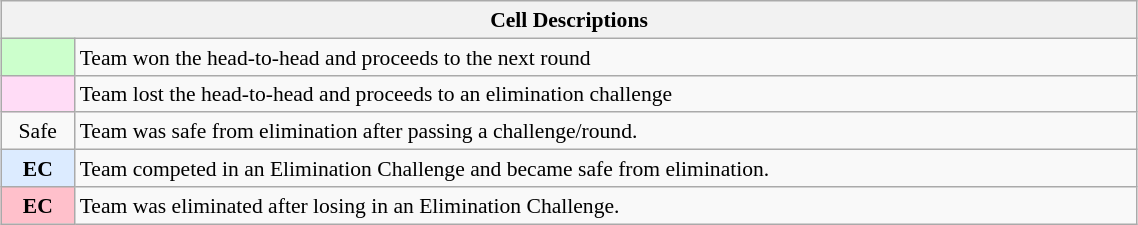<table class="wikitable" style="margin: auto; text-align: left; font-size: 90%; line-height:18px; width:60%">
<tr>
<th colspan="2">Cell Descriptions</th>
</tr>
<tr>
<td style="background:#cfc; text-align:center"></td>
<td>Team won the head-to-head and proceeds to the next round</td>
</tr>
<tr>
<td style="background:#ffdcf6; text-align:center"></td>
<td>Team lost the head-to-head and proceeds to an elimination challenge</td>
</tr>
<tr>
<td style="text-align:center">Safe</td>
<td>Team was safe from elimination after passing a challenge/round.</td>
</tr>
<tr>
<td style="text-align:center; background:#DCEBFF;"><strong>EC</strong></td>
<td>Team competed in an Elimination Challenge and became safe from elimination.</td>
</tr>
<tr>
<td style="text-align:center; background:pink;"><strong>EC</strong></td>
<td>Team was eliminated after losing in an Elimination Challenge.</td>
</tr>
</table>
